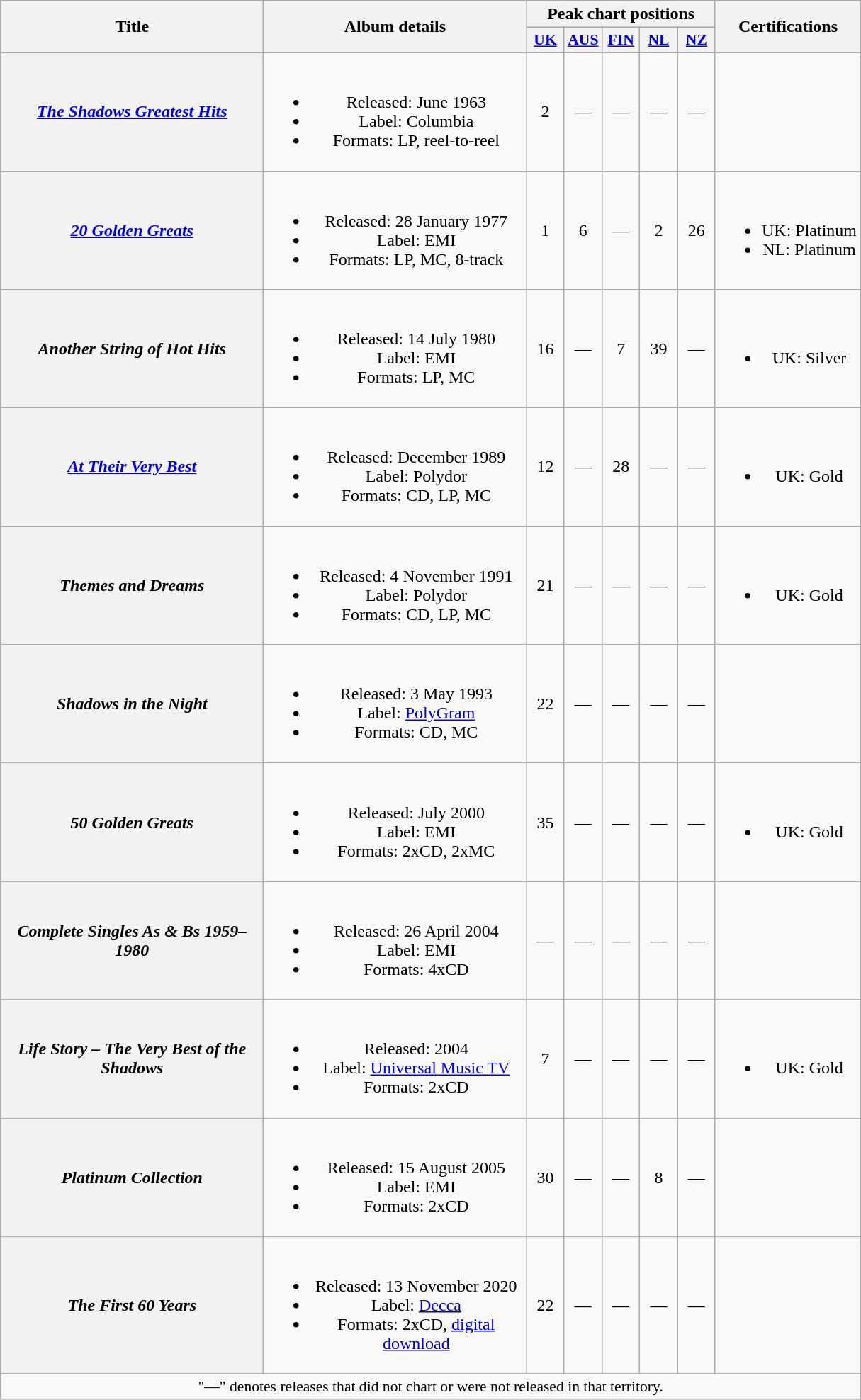<table class="wikitable plainrowheaders" style="text-align:center;">
<tr>
<th rowspan="2" scope="col" style="width:15em;">Title</th>
<th rowspan="2" scope="col" style="width:15em;">Album details</th>
<th colspan="5">Peak chart positions</th>
<th rowspan="2">Certifications</th>
</tr>
<tr>
<th scope="col" style="width:2em;font-size:90%;"><a href='#'>UK</a><br></th>
<th scope="col" style="width:2em;font-size:90%;"><a href='#'>AUS</a><br></th>
<th scope="col" style="width:2em;font-size:90%;"><a href='#'>FIN</a><br></th>
<th scope="col" style="width:2em;font-size:90%;"><a href='#'>NL</a><br></th>
<th scope="col" style="width:2em;font-size:90%;"><a href='#'>NZ</a><br></th>
</tr>
<tr>
<th scope="row"><em><a href='#'>The Shadows Greatest Hits</a></em></th>
<td><br><ul><li>Released: June 1963</li><li>Label: Columbia</li><li>Formats: LP, reel-to-reel</li></ul></td>
<td>2</td>
<td>—</td>
<td>—</td>
<td>—</td>
<td>—</td>
<td></td>
</tr>
<tr>
<th scope="row"><em><a href='#'>20 Golden Greats</a></em></th>
<td><br><ul><li>Released: 28 January 1977</li><li>Label: EMI</li><li>Formats: LP, MC, 8-track</li></ul></td>
<td>1</td>
<td>6</td>
<td>—</td>
<td>2</td>
<td>26</td>
<td><br><ul><li>UK: Platinum</li><li>NL: Platinum</li></ul></td>
</tr>
<tr>
<th scope="row"><em>Another String of Hot Hits</em></th>
<td><br><ul><li>Released: 14 July 1980</li><li>Label: EMI</li><li>Formats: LP, MC</li></ul></td>
<td>16</td>
<td>—</td>
<td>7</td>
<td>39</td>
<td>—</td>
<td><br><ul><li>UK: Silver</li></ul></td>
</tr>
<tr>
<th scope="row"><em><a href='#'>At Their Very Best</a></em></th>
<td><br><ul><li>Released: December 1989</li><li>Label: Polydor</li><li>Formats: CD, LP, MC</li></ul></td>
<td>12</td>
<td>—</td>
<td>28</td>
<td>—</td>
<td>—</td>
<td><br><ul><li>UK: Gold</li></ul></td>
</tr>
<tr>
<th scope="row"><em>Themes and Dreams</em></th>
<td><br><ul><li>Released: 4 November 1991</li><li>Label: Polydor</li><li>Formats: CD, LP, MC</li></ul></td>
<td>21</td>
<td>—</td>
<td>—</td>
<td>—</td>
<td>—</td>
<td><br><ul><li>UK: Gold</li></ul></td>
</tr>
<tr>
<th scope="row"><em>Shadows in the Night</em></th>
<td><br><ul><li>Released: 3 May 1993</li><li>Label: <a href='#'>PolyGram</a></li><li>Formats: CD, MC</li></ul></td>
<td>22</td>
<td>—</td>
<td>—</td>
<td>—</td>
<td>—</td>
<td></td>
</tr>
<tr>
<th scope="row"><em>50 Golden Greats</em></th>
<td><br><ul><li>Released: July 2000</li><li>Label: EMI</li><li>Formats: 2xCD, 2xMC</li></ul></td>
<td>35</td>
<td>—</td>
<td>—</td>
<td>—</td>
<td>—</td>
<td><br><ul><li>UK: Gold</li></ul></td>
</tr>
<tr>
<th scope="row"><em>Complete Singles As & Bs 1959–1980</em></th>
<td><br><ul><li>Released: 26 April 2004</li><li>Label: EMI</li><li>Formats: 4xCD</li></ul></td>
<td>—</td>
<td>—</td>
<td>—</td>
<td>—</td>
<td>—</td>
<td></td>
</tr>
<tr>
<th scope="row"><em>Life Story – The Very Best of the Shadows</em></th>
<td><br><ul><li>Released: 2004</li><li>Label: <a href='#'>Universal Music TV</a></li><li>Formats: 2xCD</li></ul></td>
<td>7</td>
<td>—</td>
<td>—</td>
<td>—</td>
<td>—</td>
<td><br><ul><li>UK: Gold</li></ul></td>
</tr>
<tr>
<th scope="row"><em>Platinum Collection</em></th>
<td><br><ul><li>Released: 15 August 2005</li><li>Label: EMI</li><li>Formats: 2xCD</li></ul></td>
<td>30</td>
<td>—</td>
<td>—</td>
<td>8</td>
<td>—</td>
<td></td>
</tr>
<tr>
<th scope="row"><em>The First 60 Years</em></th>
<td><br><ul><li>Released: 13 November 2020</li><li>Label: <a href='#'>Decca</a></li><li>Formats: 2xCD, <a href='#'>digital download</a></li></ul></td>
<td>22</td>
<td>—</td>
<td>—</td>
<td>—</td>
<td>—</td>
<td></td>
</tr>
<tr>
<td colspan="8" style="font-size:90%">"—" denotes releases that did not chart or were not released in that territory.</td>
</tr>
</table>
